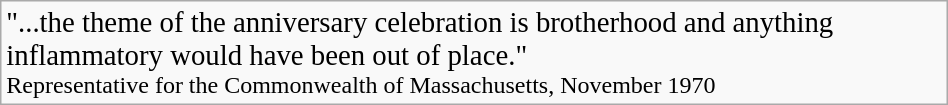<table style="width:50%; margin-left: auto; margin-right: auto; border: none;" class="wikitable">
<tr "background:lightgrey;">
<td><big>"...the theme of the anniversary celebration is brotherhood and anything inflammatory would have been out of place."</big> <br>Representative for the Commonwealth of Massachusetts, November 1970</td>
</tr>
</table>
